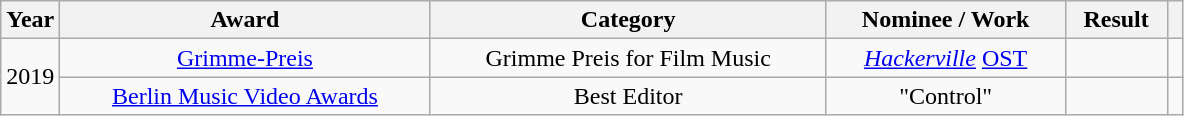<table class="wikitable plainrowheaders unsortable" style="text-align:center">
<tr>
<th style="width:5%;">Year</th>
<th>Award</th>
<th>Category</th>
<th>Nominee / Work</th>
<th>Result</th>
<th></th>
</tr>
<tr>
<td rowspan="2" scope="row">2019</td>
<td><a href='#'>Grimme-Preis</a></td>
<td>Grimme Preis for Film Music</td>
<td><em><a href='#'>Hackerville</a></em> <a href='#'>OST</a> </td>
<td></td>
<td rowspan="1" style="text-align:center;"></td>
</tr>
<tr>
<td><a href='#'>Berlin Music Video Awards</a></td>
<td>Best Editor</td>
<td>"Control" </td>
<td></td>
<td rowspan="1" style="text-align:center;"></td>
</tr>
</table>
